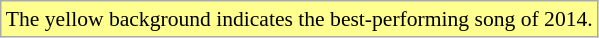<table class="wikitable" style="font-size:90%;">
<tr>
<td style="background-color:#FFFF90">The yellow background indicates the best-performing song of 2014.</td>
</tr>
</table>
